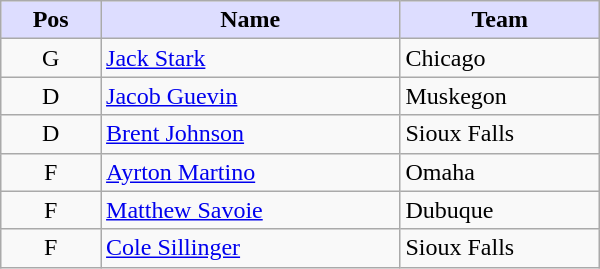<table class="wikitable">
<tr>
<th style="background:#ddf; width:10%;">Pos</th>
<th style="background:#ddf; width:30%;">Name</th>
<th style="background:#ddf; width:20%;">Team</th>
</tr>
<tr>
<td style="text-align:center">G</td>
<td><a href='#'>Jack Stark</a></td>
<td>Chicago</td>
</tr>
<tr>
<td style="text-align:center">D</td>
<td><a href='#'>Jacob Guevin</a></td>
<td>Muskegon</td>
</tr>
<tr>
<td style="text-align:center">D</td>
<td><a href='#'>Brent Johnson</a></td>
<td>Sioux Falls</td>
</tr>
<tr>
<td style="text-align:center">F</td>
<td><a href='#'>Ayrton Martino</a></td>
<td>Omaha</td>
</tr>
<tr>
<td style="text-align:center">F</td>
<td><a href='#'>Matthew Savoie</a></td>
<td>Dubuque</td>
</tr>
<tr>
<td style="text-align:center">F</td>
<td><a href='#'>Cole Sillinger</a></td>
<td>Sioux Falls</td>
</tr>
</table>
